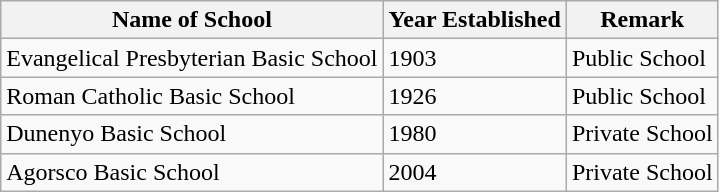<table class="wikitable">
<tr>
<th>Name of School</th>
<th>Year Established</th>
<th>Remark</th>
</tr>
<tr>
<td>Evangelical Presbyterian Basic School</td>
<td>1903</td>
<td>Public School</td>
</tr>
<tr>
<td>Roman Catholic Basic School</td>
<td>1926</td>
<td>Public School</td>
</tr>
<tr>
<td>Dunenyo Basic School</td>
<td>1980</td>
<td>Private School</td>
</tr>
<tr>
<td>Agorsco Basic School</td>
<td>2004</td>
<td>Private School</td>
</tr>
</table>
